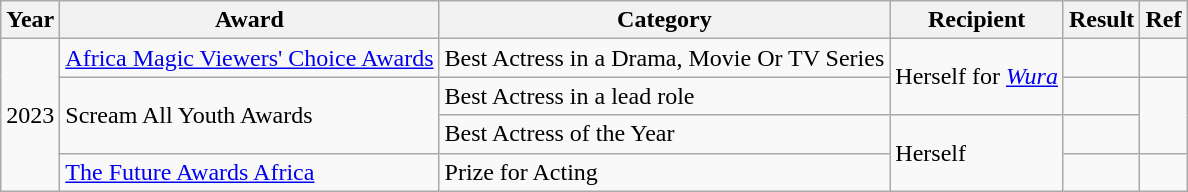<table class="wikitable sortable">
<tr>
<th>Year</th>
<th>Award</th>
<th>Category</th>
<th>Recipient</th>
<th>Result</th>
<th>Ref</th>
</tr>
<tr>
<td rowspan="4">2023</td>
<td><a href='#'>Africa Magic Viewers' Choice Awards</a></td>
<td>Best Actress in a Drama, Movie Or TV Series</td>
<td rowspan="2">Herself for <a href='#'><em>Wura</em></a></td>
<td></td>
<td></td>
</tr>
<tr>
<td rowspan="2">Scream All Youth Awards</td>
<td>Best Actress in a lead role</td>
<td></td>
<td rowspan="2"></td>
</tr>
<tr>
<td>Best Actress of the Year</td>
<td rowspan="2">Herself</td>
<td></td>
</tr>
<tr>
<td><a href='#'>The Future Awards Africa</a></td>
<td>Prize for Acting</td>
<td></td>
<td></td>
</tr>
</table>
